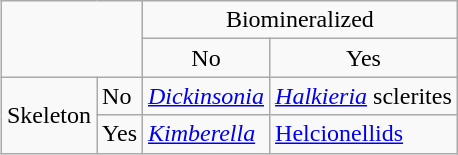<table class="wikitable" style="float:right; margin-left:2px;">
<tr valign="top">
<td rowspan="2" colspan="2"> </td>
<td colspan="2" style="text-align:center;">Biomineralized</td>
</tr>
<tr style="vertical-align:top; text-align:center;">
<td>No</td>
<td style="text-align:center;">Yes</td>
</tr>
<tr valign="top">
<td style="vertical-align:middle;" rowspan="2">Skeleton</td>
<td>No</td>
<td><em><a href='#'>Dickinsonia</a></em></td>
<td><em><a href='#'>Halkieria</a></em> sclerites</td>
</tr>
<tr valign="top">
<td>Yes</td>
<td><em><a href='#'>Kimberella</a></em></td>
<td><a href='#'>Helcionellids</a></td>
</tr>
</table>
